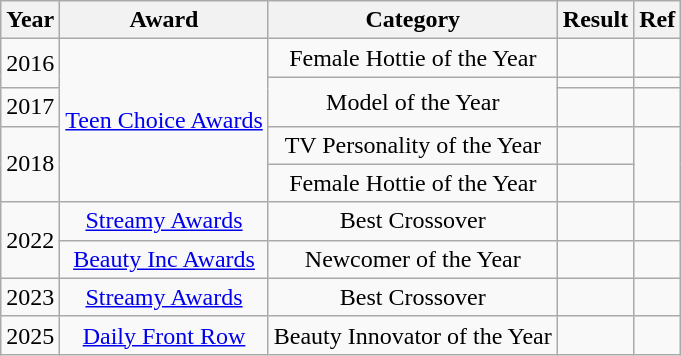<table class="wikitable" style="text-align:center;">
<tr>
<th>Year</th>
<th>Award</th>
<th>Category</th>
<th>Result</th>
<th>Ref</th>
</tr>
<tr>
<td rowspan=2>2016</td>
<td rowspan=5><a href='#'>Teen Choice Awards</a></td>
<td>Female Hottie of the Year</td>
<td></td>
<td></td>
</tr>
<tr>
<td rowspan="2">Model of the Year</td>
<td></td>
<td></td>
</tr>
<tr>
<td>2017</td>
<td></td>
<td></td>
</tr>
<tr>
<td rowspan=2>2018</td>
<td>TV Personality of the Year</td>
<td></td>
<td rowspan="2"></td>
</tr>
<tr>
<td>Female Hottie of the Year</td>
<td></td>
</tr>
<tr>
<td rowspan=2>2022</td>
<td><a href='#'>Streamy Awards</a></td>
<td>Best Crossover</td>
<td></td>
<td></td>
</tr>
<tr>
<td><a href='#'>Beauty Inc Awards</a></td>
<td>Newcomer of the Year</td>
<td></td>
<td></td>
</tr>
<tr>
<td>2023</td>
<td><a href='#'>Streamy Awards</a></td>
<td>Best Crossover</td>
<td></td>
<td></td>
</tr>
<tr>
<td>2025</td>
<td><a href='#'>Daily Front Row</a></td>
<td>Beauty Innovator of the Year</td>
<td></td>
<td></td>
</tr>
</table>
